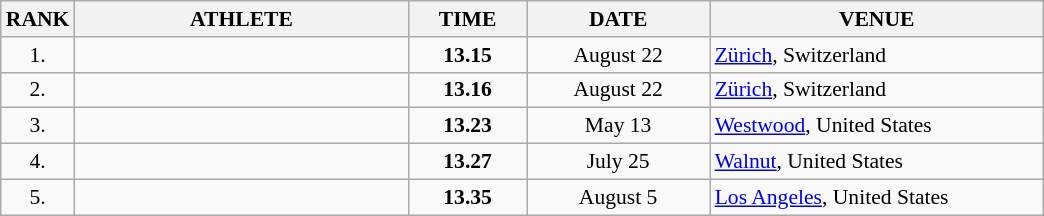<table class="wikitable" style="border-collapse: collapse; font-size: 90%;">
<tr>
<th>RANK</th>
<th align="center" style="width: 15em">ATHLETE</th>
<th align="center" style="width: 5em">TIME</th>
<th align="center" style="width: 8em">DATE</th>
<th align="center" style="width: 15em">VENUE</th>
</tr>
<tr>
<td align="center">1.</td>
<td></td>
<td align="center"><strong>13.15</strong></td>
<td align="center">August 22</td>
<td><a href='#'>Zürich</a>, Switzerland</td>
</tr>
<tr>
<td align="center">2.</td>
<td></td>
<td align="center"><strong>13.16</strong></td>
<td align="center">August 22</td>
<td><a href='#'>Zürich</a>, Switzerland</td>
</tr>
<tr>
<td align="center">3.</td>
<td></td>
<td align="center"><strong>13.23</strong></td>
<td align="center">May 13</td>
<td><a href='#'>Westwood</a>, United States</td>
</tr>
<tr>
<td align="center">4.</td>
<td></td>
<td align="center"><strong>13.27</strong></td>
<td align="center">July 25</td>
<td><a href='#'>Walnut</a>, United States</td>
</tr>
<tr>
<td align="center">5.</td>
<td></td>
<td align="center"><strong>13.35</strong></td>
<td align="center">August 5</td>
<td><a href='#'>Los Angeles</a>, United States</td>
</tr>
</table>
